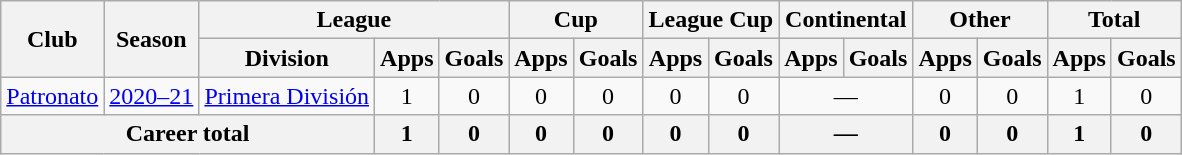<table class="wikitable" style="text-align:center">
<tr>
<th rowspan="2">Club</th>
<th rowspan="2">Season</th>
<th colspan="3">League</th>
<th colspan="2">Cup</th>
<th colspan="2">League Cup</th>
<th colspan="2">Continental</th>
<th colspan="2">Other</th>
<th colspan="2">Total</th>
</tr>
<tr>
<th>Division</th>
<th>Apps</th>
<th>Goals</th>
<th>Apps</th>
<th>Goals</th>
<th>Apps</th>
<th>Goals</th>
<th>Apps</th>
<th>Goals</th>
<th>Apps</th>
<th>Goals</th>
<th>Apps</th>
<th>Goals</th>
</tr>
<tr>
<td rowspan="1"><a href='#'>Patronato</a></td>
<td><a href='#'>2020–21</a></td>
<td rowspan="1"><a href='#'>Primera División</a></td>
<td>1</td>
<td>0</td>
<td>0</td>
<td>0</td>
<td>0</td>
<td>0</td>
<td colspan="2">—</td>
<td>0</td>
<td>0</td>
<td>1</td>
<td>0</td>
</tr>
<tr>
<th colspan="3">Career total</th>
<th>1</th>
<th>0</th>
<th>0</th>
<th>0</th>
<th>0</th>
<th>0</th>
<th colspan="2">—</th>
<th>0</th>
<th>0</th>
<th>1</th>
<th>0</th>
</tr>
</table>
